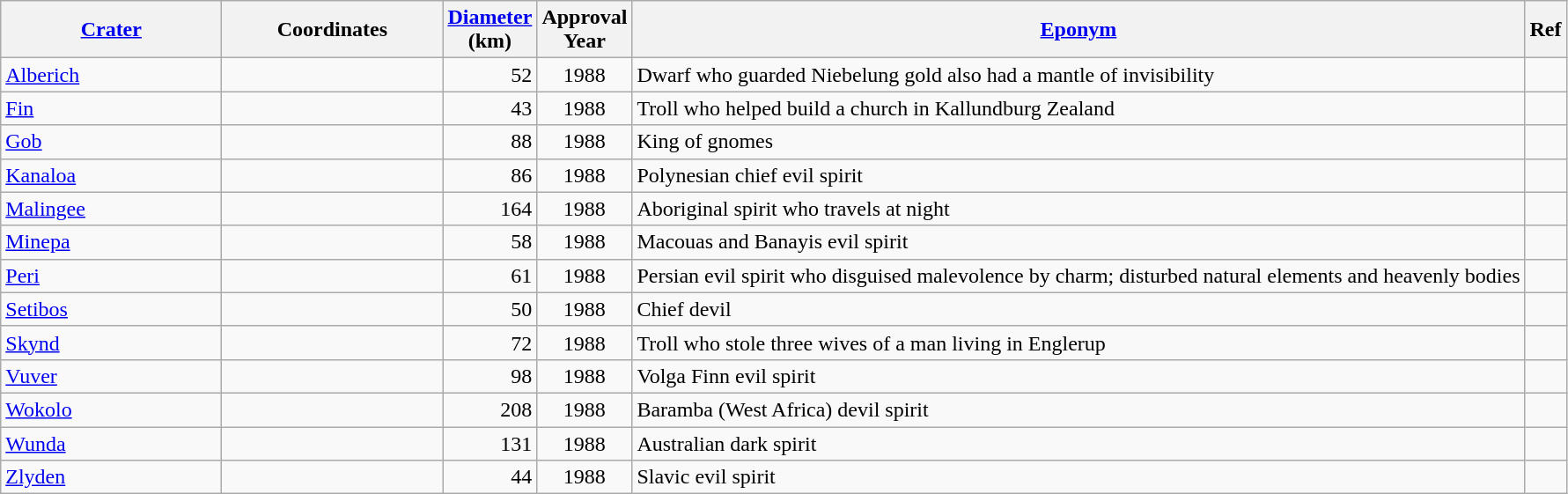<table class="wikitable sortable" style="min-width: 90%">
<tr>
<th style="width:10em"><a href='#'>Crater</a></th>
<th style="width:10em">Coordinates</th>
<th><a href='#'>Diameter</a><br>(km)</th>
<th>Approval<br>Year</th>
<th class="unsortable"><a href='#'>Eponym</a></th>
<th class="unsortable">Ref</th>
</tr>
<tr id="Alberich">
<td><a href='#'>Alberich</a></td>
<td></td>
<td align=right>52</td>
<td align=center>1988</td>
<td>Dwarf who guarded Niebelung gold also had a mantle of invisibility</td>
<td></td>
</tr>
<tr id="Fin">
<td><a href='#'>Fin</a></td>
<td></td>
<td align=right>43</td>
<td align=center>1988</td>
<td>Troll who helped build a church in Kallundburg Zealand</td>
<td></td>
</tr>
<tr id="Gob">
<td><a href='#'>Gob</a></td>
<td></td>
<td align=right>88</td>
<td align=center>1988</td>
<td>King of gnomes</td>
<td></td>
</tr>
<tr id="Kanaloa">
<td><a href='#'>Kanaloa</a></td>
<td></td>
<td align=right>86</td>
<td align=center>1988</td>
<td>Polynesian chief evil spirit</td>
<td></td>
</tr>
<tr id="Malingee">
<td><a href='#'>Malingee</a></td>
<td></td>
<td align=right>164</td>
<td align=center>1988</td>
<td>Aboriginal spirit who travels at night</td>
<td></td>
</tr>
<tr id="Minepa">
<td><a href='#'>Minepa</a></td>
<td></td>
<td align=right>58</td>
<td align=center>1988</td>
<td>Macouas and Banayis evil spirit</td>
<td></td>
</tr>
<tr id="Peri">
<td><a href='#'>Peri</a></td>
<td></td>
<td align=right>61</td>
<td align=center>1988</td>
<td>Persian evil spirit who disguised malevolence by charm; disturbed natural elements and heavenly bodies</td>
<td></td>
</tr>
<tr id="Setibos">
<td><a href='#'>Setibos</a></td>
<td></td>
<td align=right>50</td>
<td align=center>1988</td>
<td>Chief devil</td>
<td></td>
</tr>
<tr id="Skynd">
<td><a href='#'>Skynd</a></td>
<td></td>
<td align=right>72</td>
<td align=center>1988</td>
<td>Troll who stole three wives of a man living in Englerup</td>
<td></td>
</tr>
<tr id="Vuver">
<td><a href='#'>Vuver</a></td>
<td></td>
<td align=right>98</td>
<td align=center>1988</td>
<td>Volga Finn evil spirit</td>
<td></td>
</tr>
<tr id="Wokolo">
<td><a href='#'>Wokolo</a></td>
<td></td>
<td align=right>208</td>
<td align=center>1988</td>
<td>Baramba (West Africa) devil spirit</td>
<td></td>
</tr>
<tr id="Wunda">
<td><a href='#'>Wunda</a></td>
<td></td>
<td align=right>131</td>
<td align=center>1988</td>
<td>Australian dark spirit</td>
<td></td>
</tr>
<tr id="Zlyden">
<td><a href='#'>Zlyden</a></td>
<td></td>
<td align=right>44</td>
<td align=center>1988</td>
<td>Slavic evil spirit</td>
<td></td>
</tr>
</table>
